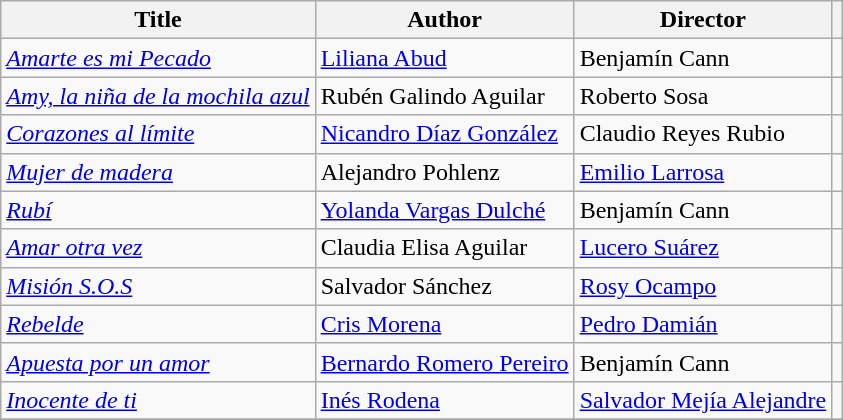<table class="wikitable sortable">
<tr>
<th>Title</th>
<th>Author</th>
<th>Director</th>
<th></th>
</tr>
<tr>
<td><em><a href='#'>Amarte es mi Pecado</a></em></td>
<td><a href='#'>Liliana Abud</a></td>
<td>Benjamín Cann</td>
<td></td>
</tr>
<tr>
<td><em><a href='#'>Amy, la niña de la mochila azul</a></em></td>
<td>Rubén Galindo Aguilar</td>
<td>Roberto Sosa</td>
<td></td>
</tr>
<tr>
<td><em><a href='#'>Corazones al límite</a></em></td>
<td><a href='#'>Nicandro Díaz González</a></td>
<td>Claudio Reyes Rubio</td>
<td></td>
</tr>
<tr>
<td><em><a href='#'>Mujer de madera</a></em></td>
<td>Alejandro Pohlenz</td>
<td><a href='#'>Emilio Larrosa</a></td>
<td></td>
</tr>
<tr>
<td><em><a href='#'>Rubí</a></em></td>
<td><a href='#'>Yolanda Vargas Dulché</a></td>
<td>Benjamín Cann</td>
<td></td>
</tr>
<tr>
<td><em><a href='#'>Amar otra vez</a></em></td>
<td>Claudia Elisa Aguilar</td>
<td><a href='#'>Lucero Suárez</a></td>
<td></td>
</tr>
<tr>
<td><em><a href='#'>Misión S.O.S</a></em></td>
<td>Salvador Sánchez</td>
<td><a href='#'>Rosy Ocampo</a></td>
<td></td>
</tr>
<tr>
<td><em><a href='#'>Rebelde</a></em></td>
<td><a href='#'>Cris Morena</a></td>
<td><a href='#'>Pedro Damián</a></td>
<td></td>
</tr>
<tr>
<td><em><a href='#'>Apuesta por un amor</a></em></td>
<td><a href='#'>Bernardo Romero Pereiro</a></td>
<td>Benjamín Cann</td>
<td></td>
</tr>
<tr>
<td><em><a href='#'>Inocente de ti</a></em></td>
<td><a href='#'>Inés Rodena</a></td>
<td><a href='#'>Salvador Mejía Alejandre</a></td>
<td></td>
</tr>
<tr>
</tr>
</table>
